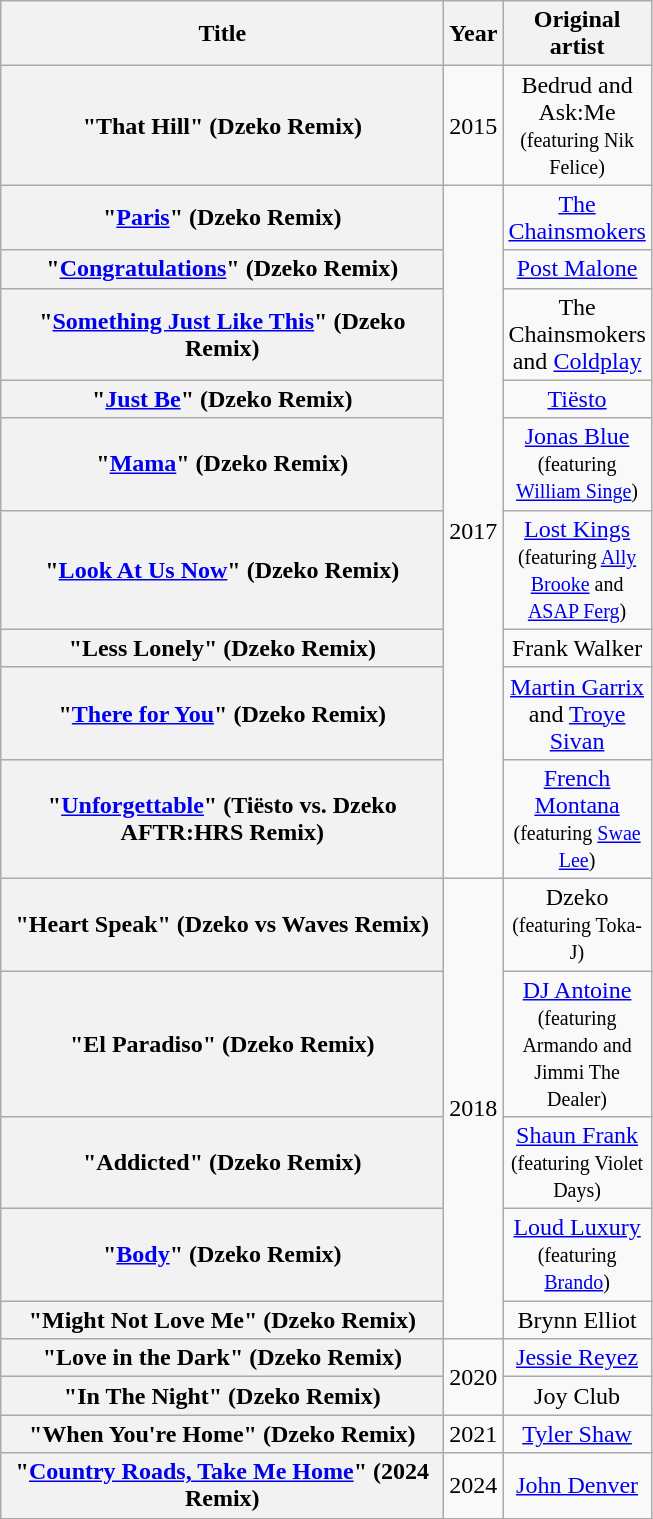<table class="wikitable plainrowheaders" style="text-align:center;">
<tr>
<th style="width:18em;">Title</th>
<th style="width:1em;">Year</th>
<th style="width:5em;">Original artist</th>
</tr>
<tr>
<th scope="row">"That Hill" (Dzeko Remix)</th>
<td>2015</td>
<td>Bedrud and Ask:Me <br><small>(featuring Nik Felice)</small></td>
</tr>
<tr>
<th scope="row">"<a href='#'>Paris</a>" (Dzeko Remix)</th>
<td rowspan="9">2017</td>
<td><a href='#'>The Chainsmokers</a></td>
</tr>
<tr>
<th scope="row">"<a href='#'>Congratulations</a>" (Dzeko Remix)</th>
<td><a href='#'>Post Malone</a></td>
</tr>
<tr>
<th scope="row">"<a href='#'>Something Just Like This</a>" (Dzeko Remix)</th>
<td>The Chainsmokers and <a href='#'>Coldplay</a></td>
</tr>
<tr>
<th scope="row">"<a href='#'>Just Be</a>" (Dzeko Remix)</th>
<td><a href='#'>Tiësto</a></td>
</tr>
<tr>
<th scope="row">"<a href='#'>Mama</a>" (Dzeko Remix)</th>
<td><a href='#'>Jonas Blue</a> <br><small>(featuring <a href='#'>William Singe</a>)</small></td>
</tr>
<tr>
<th scope="row">"<a href='#'>Look At Us Now</a>" (Dzeko Remix)</th>
<td><a href='#'>Lost Kings</a> <br><small>(featuring <a href='#'>Ally Brooke</a> and <a href='#'>ASAP Ferg</a>)</small></td>
</tr>
<tr>
<th scope="row">"Less Lonely" (Dzeko Remix)</th>
<td>Frank Walker</td>
</tr>
<tr>
<th scope="row">"<a href='#'>There for You</a>" (Dzeko Remix)</th>
<td><a href='#'>Martin Garrix</a> and <a href='#'>Troye Sivan</a></td>
</tr>
<tr>
<th scope="row">"<a href='#'>Unforgettable</a>" (Tiësto vs. Dzeko AFTR:HRS Remix)</th>
<td><a href='#'>French Montana</a> <br><small>(featuring <a href='#'>Swae Lee</a>)</small></td>
</tr>
<tr>
<th scope="row">"Heart Speak" (Dzeko vs Waves Remix)</th>
<td rowspan="5">2018</td>
<td>Dzeko <br><small>(featuring Toka-J)</small></td>
</tr>
<tr>
<th scope="row">"El Paradiso" (Dzeko Remix)</th>
<td><a href='#'>DJ Antoine</a> <br><small>(featuring Armando and Jimmi The Dealer)</small></td>
</tr>
<tr>
<th scope="row">"Addicted" (Dzeko Remix)</th>
<td><a href='#'>Shaun Frank</a> <br><small>(featuring Violet Days)</small></td>
</tr>
<tr>
<th scope="row">"<a href='#'>Body</a>" (Dzeko Remix)</th>
<td><a href='#'>Loud Luxury</a> <br><small>(featuring <a href='#'>Brando</a>)</small></td>
</tr>
<tr>
<th scope="row">"Might Not Love Me" (Dzeko Remix)</th>
<td>Brynn Elliot</td>
</tr>
<tr>
<th scope="row">"Love in the Dark" (Dzeko Remix)</th>
<td rowspan="2">2020</td>
<td><a href='#'>Jessie Reyez</a></td>
</tr>
<tr>
<th scope="row">"In The Night" (Dzeko Remix)</th>
<td>Joy Club</td>
</tr>
<tr>
<th scope="row">"When You're Home" (Dzeko Remix)</th>
<td>2021</td>
<td><a href='#'>Tyler Shaw</a></td>
</tr>
<tr>
<th scope="row">"<a href='#'>Country Roads, Take Me Home</a>" (2024 Remix)</th>
<td>2024</td>
<td><a href='#'>John Denver</a></td>
</tr>
</table>
